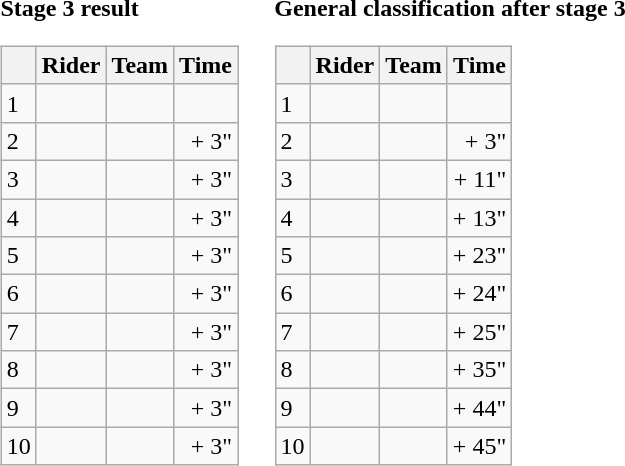<table>
<tr>
<td><strong>Stage 3 result</strong><br><table class="wikitable">
<tr>
<th></th>
<th>Rider</th>
<th>Team</th>
<th>Time</th>
</tr>
<tr>
<td>1</td>
<td></td>
<td></td>
<td align="right"></td>
</tr>
<tr>
<td>2</td>
<td></td>
<td></td>
<td align="right">+ 3"</td>
</tr>
<tr>
<td>3</td>
<td></td>
<td></td>
<td align="right">+ 3"</td>
</tr>
<tr>
<td>4</td>
<td></td>
<td></td>
<td align="right">+ 3"</td>
</tr>
<tr>
<td>5</td>
<td></td>
<td></td>
<td align="right">+ 3"</td>
</tr>
<tr>
<td>6</td>
<td></td>
<td></td>
<td align="right">+ 3"</td>
</tr>
<tr>
<td>7</td>
<td></td>
<td></td>
<td align="right">+ 3"</td>
</tr>
<tr>
<td>8</td>
<td></td>
<td></td>
<td align="right">+ 3"</td>
</tr>
<tr>
<td>9</td>
<td> </td>
<td></td>
<td align="right">+ 3"</td>
</tr>
<tr>
<td>10</td>
<td></td>
<td></td>
<td align="right">+ 3"</td>
</tr>
</table>
</td>
<td></td>
<td><strong>General classification after stage 3</strong><br><table class="wikitable">
<tr>
<th></th>
<th>Rider</th>
<th>Team</th>
<th>Time</th>
</tr>
<tr>
<td>1</td>
<td> </td>
<td></td>
<td align="right"></td>
</tr>
<tr>
<td>2</td>
<td></td>
<td></td>
<td align="right">+ 3"</td>
</tr>
<tr>
<td>3</td>
<td> </td>
<td></td>
<td align="right">+ 11"</td>
</tr>
<tr>
<td>4</td>
<td></td>
<td></td>
<td align="right">+ 13"</td>
</tr>
<tr>
<td>5</td>
<td></td>
<td></td>
<td align="right">+ 23"</td>
</tr>
<tr>
<td>6</td>
<td></td>
<td></td>
<td align="right">+ 24"</td>
</tr>
<tr>
<td>7</td>
<td></td>
<td></td>
<td align="right">+ 25"</td>
</tr>
<tr>
<td>8</td>
<td></td>
<td></td>
<td align="right">+ 35"</td>
</tr>
<tr>
<td>9</td>
<td></td>
<td></td>
<td align="right">+ 44"</td>
</tr>
<tr>
<td>10</td>
<td></td>
<td></td>
<td align="right">+ 45"</td>
</tr>
</table>
</td>
</tr>
</table>
